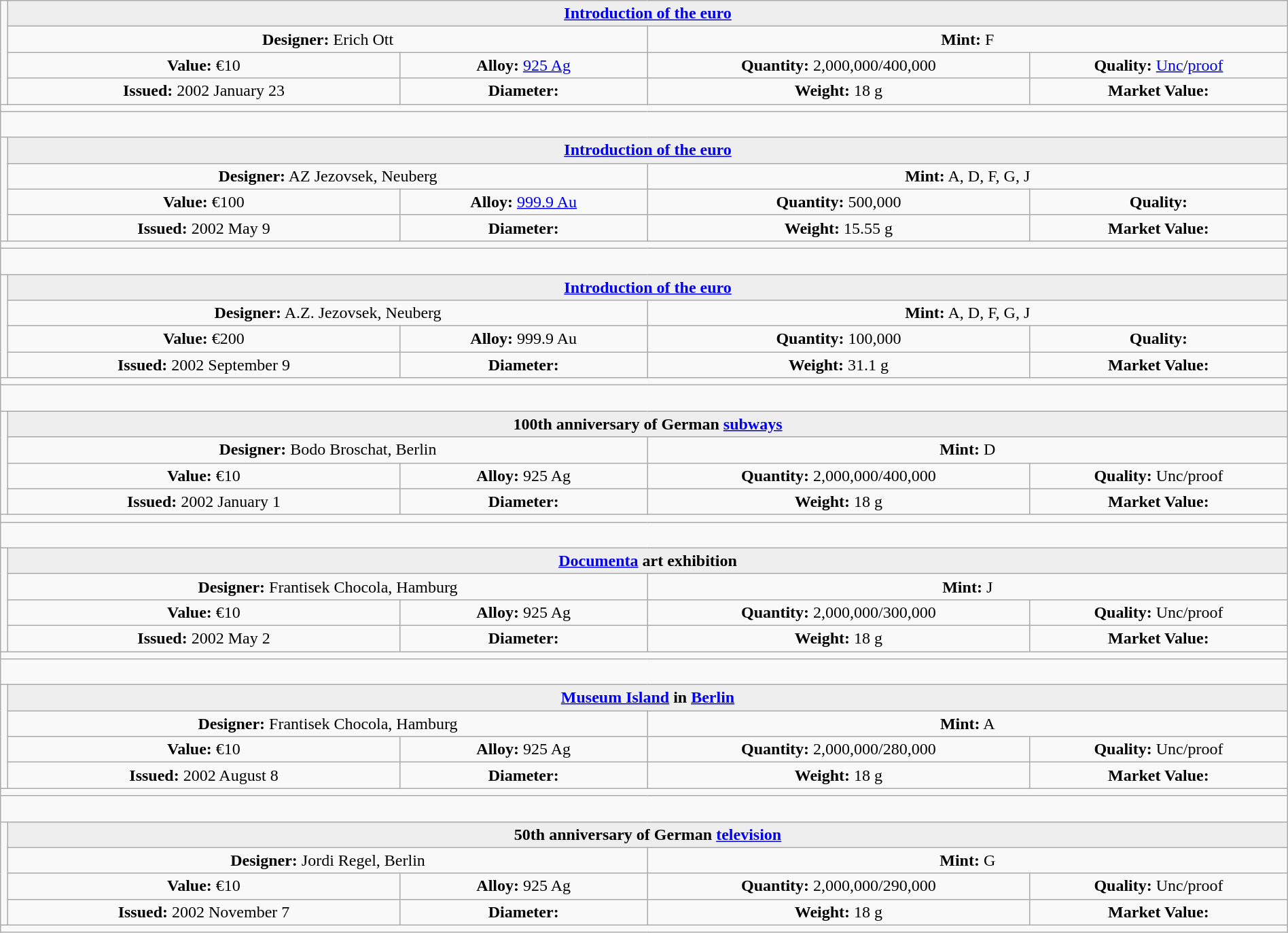<table class="wikitable" style="width:100%;">
<tr>
<td rowspan="4" style="white-space:nowrap; width:330px; text-align:center;"></td>
<th colspan="4" style="text-align:center; background:#eee;"><a href='#'>Introduction of the euro</a></th>
</tr>
<tr style="text-align:center;">
<td colspan="2" style="width:50%; "><strong>Designer:</strong> Erich Ott</td>
<td colspan="2" style="width:50%; "><strong>Mint:</strong> F</td>
</tr>
<tr>
<td align=center><strong>Value:</strong> €10</td>
<td align=center><strong>Alloy:</strong> <a href='#'>925 Ag</a></td>
<td align=center><strong>Quantity:</strong> 2,000,000/400,000</td>
<td align=center><strong>Quality:</strong> <a href='#'>Unc</a>/<a href='#'>proof</a></td>
</tr>
<tr>
<td align=center><strong>Issued:</strong> 2002 January 23</td>
<td align=center><strong>Diameter:</strong> </td>
<td align=center><strong>Weight:</strong> 18 g</td>
<td align=center><strong>Market Value:</strong></td>
</tr>
<tr>
<td colspan="5" style="text-align:left;"></td>
</tr>
<tr>
<td colspan="5" style="text-align:left;"> </td>
</tr>
<tr>
<td rowspan="4" style="white-space:nowrap; width:330px; text-align:center;"><br></td>
<th colspan="4" style="text-align:center; background:#eee;"><a href='#'>Introduction of the euro</a></th>
</tr>
<tr style="text-align:center;">
<td colspan="2" style="width:50%; "><strong>Designer:</strong> AZ Jezovsek, Neuberg</td>
<td colspan="2" style="width:50%; "><strong>Mint:</strong> A, D, F, G, J</td>
</tr>
<tr>
<td align=center><strong>Value:</strong> €100</td>
<td align=center><strong>Alloy:</strong> <a href='#'>999.9 Au</a></td>
<td align=center><strong>Quantity:</strong> 500,000</td>
<td align=center><strong>Quality:</strong></td>
</tr>
<tr>
<td align=center><strong>Issued:</strong>  2002 May 9</td>
<td align=center><strong>Diameter:</strong> </td>
<td align=center><strong>Weight:</strong> 15.55 g</td>
<td align=center><strong>Market Value:</strong></td>
</tr>
<tr>
<td colspan="5" style="text-align:left;"></td>
</tr>
<tr>
<td colspan="5" style="text-align:left;"> </td>
</tr>
<tr>
<td rowspan="4"  style="white-space:nowrap; width:330px; text-align:center;"><br>
</td>
<th colspan="4"  style="text-align:center; background:#eee;"><a href='#'>Introduction of the euro</a></th>
</tr>
<tr style="text-align:center;">
<td colspan="2"  style="width:50%; "><strong>Designer:</strong> A.Z. Jezovsek, Neuberg</td>
<td colspan="2"  style="width:50%; "><strong>Mint:</strong> A, D, F, G, J</td>
</tr>
<tr>
<td align=center><strong>Value:</strong> €200</td>
<td align=center><strong>Alloy:</strong> 999.9 Au</td>
<td align=center><strong>Quantity:</strong> 100,000</td>
<td align=center><strong>Quality:</strong></td>
</tr>
<tr>
<td align=center><strong>Issued:</strong> 2002 September 9</td>
<td align=center><strong>Diameter:</strong> </td>
<td align=center><strong>Weight:</strong> 31.1 g</td>
<td align=center><strong>Market Value:</strong></td>
</tr>
<tr>
<td colspan="5" style="text-align:left;"></td>
</tr>
<tr>
<td colspan="5" style="text-align:left;"> </td>
</tr>
<tr>
<td rowspan="4"  style="white-space:nowrap; width:330px; text-align:center;"><br></td>
<th colspan="4"  style="text-align:center; background:#eee;">100th anniversary of German <a href='#'>subways</a></th>
</tr>
<tr style="text-align:center;">
<td colspan="2"  style="width:50%; "><strong>Designer:</strong> Bodo Broschat, Berlin</td>
<td colspan="2"  style="width:50%; "><strong>Mint:</strong> D</td>
</tr>
<tr>
<td align=center><strong>Value:</strong> €10</td>
<td align=center><strong>Alloy:</strong> 925 Ag</td>
<td align=center><strong>Quantity:</strong> 2,000,000/400,000</td>
<td align=center><strong>Quality:</strong> Unc/proof</td>
</tr>
<tr>
<td align=center><strong>Issued:</strong> 2002 January 1</td>
<td align=center><strong>Diameter:</strong>  </td>
<td align=center><strong>Weight:</strong> 18 g</td>
<td align=center><strong>Market Value:</strong></td>
</tr>
<tr>
<td colspan="5" style="text-align:left;"></td>
</tr>
<tr>
<td colspan="5" style="text-align:left;"> </td>
</tr>
<tr>
<td rowspan="4"  style="white-space:nowrap; width:330px; text-align:center;"><br>
</td>
<th colspan="4"  style="text-align:center; background:#eee;"><a href='#'>Documenta</a> art exhibition</th>
</tr>
<tr style="text-align:center;">
<td colspan="2"  style="width:50%; "><strong>Designer:</strong> Frantisek Chocola, Hamburg</td>
<td colspan="2"  style="width:50%; "><strong>Mint:</strong> J</td>
</tr>
<tr>
<td align=center><strong>Value:</strong> €10</td>
<td align=center><strong>Alloy:</strong> 925 Ag</td>
<td align=center><strong>Quantity:</strong> 2,000,000/300,000</td>
<td align=center><strong>Quality:</strong> Unc/proof</td>
</tr>
<tr>
<td align=center><strong>Issued:</strong> 2002 May 2</td>
<td align=center><strong>Diameter:</strong> </td>
<td align=center><strong>Weight:</strong> 18 g</td>
<td align=center><strong>Market Value:</strong></td>
</tr>
<tr>
<td colspan="5" style="text-align:left;"></td>
</tr>
<tr>
<td colspan="5" style="text-align:left;"> </td>
</tr>
<tr>
<td rowspan="4"  style="white-space:nowrap; width:330px; text-align:center;"><br>
</td>
<th colspan="4"  style="text-align:center; background:#eee;"><a href='#'>Museum Island</a> in <a href='#'>Berlin</a></th>
</tr>
<tr style="text-align:center;">
<td colspan="2"  style="width:50%; "><strong>Designer:</strong> Frantisek Chocola, Hamburg</td>
<td colspan="2"  style="width:50%; "><strong>Mint:</strong> A</td>
</tr>
<tr>
<td align=center><strong>Value:</strong> €10</td>
<td align=center><strong>Alloy:</strong> 925 Ag</td>
<td align=center><strong>Quantity:</strong> 2,000,000/280,000</td>
<td align=center><strong>Quality:</strong> Unc/proof</td>
</tr>
<tr>
<td align=center><strong>Issued:</strong> 2002 August 8</td>
<td align=center><strong>Diameter:</strong> </td>
<td align=center><strong>Weight:</strong> 18 g</td>
<td align=center><strong>Market Value:</strong></td>
</tr>
<tr>
<td colspan="5" style="text-align:left;"></td>
</tr>
<tr>
<td colspan="5" style="text-align:left;"> </td>
</tr>
<tr>
<td rowspan="4"  style="white-space:nowrap; width:330px; text-align:center;"><br>
</td>
<th colspan="4"  style="text-align:center; background:#eee;">50th anniversary of German <a href='#'>television</a></th>
</tr>
<tr style="text-align:center;">
<td colspan="2"  style="width:50%; "><strong>Designer:</strong> Jordi Regel, Berlin</td>
<td colspan="2"  style="width:50%; "><strong>Mint:</strong> G</td>
</tr>
<tr>
<td align=center><strong>Value:</strong> €10</td>
<td align=center><strong>Alloy:</strong> 925 Ag</td>
<td align=center><strong>Quantity:</strong> 2,000,000/290,000</td>
<td align=center><strong>Quality:</strong> Unc/proof</td>
</tr>
<tr>
<td align=center><strong>Issued:</strong> 2002 November 7</td>
<td align=center><strong>Diameter:</strong> </td>
<td align=center><strong>Weight:</strong> 18 g</td>
<td align=center><strong>Market Value:</strong></td>
</tr>
<tr>
<td colspan="5" style="text-align:left;"></td>
</tr>
</table>
